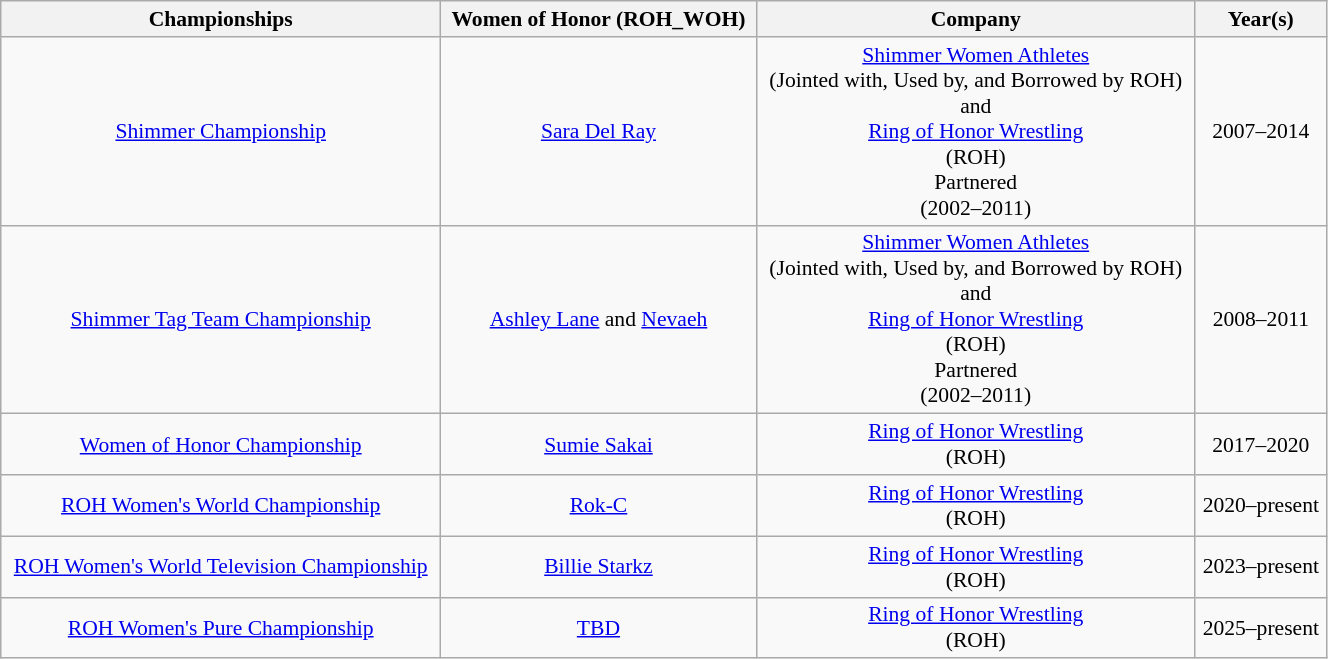<table class="sortable wikitable" style="font-size:90%; text-align:center; width:70%;">
<tr>
<th>Championships</th>
<th>Women of Honor (ROH_WOH)</th>
<th>Company</th>
<th>Year(s)</th>
</tr>
<tr>
<td><a href='#'>Shimmer Championship</a></td>
<td><a href='#'>Sara Del Ray</a></td>
<td><a href='#'>Shimmer Women Athletes</a><br>(Jointed with, Used by, and Borrowed by ROH)<br>and<br><a href='#'>Ring of Honor Wrestling</a><br>(ROH)<br>Partnered<br>(2002–2011)</td>
<td>2007–2014</td>
</tr>
<tr>
<td><a href='#'>Shimmer Tag Team Championship</a></td>
<td><a href='#'>Ashley Lane</a> and <a href='#'>Nevaeh</a></td>
<td><a href='#'>Shimmer Women Athletes</a><br>(Jointed with, Used by, and Borrowed by ROH)<br>and<br><a href='#'>Ring of Honor Wrestling</a><br>(ROH)<br>Partnered<br>(2002–2011)</td>
<td>2008–2011</td>
</tr>
<tr>
<td><a href='#'>Women of Honor Championship</a></td>
<td><a href='#'>Sumie Sakai</a></td>
<td><a href='#'>Ring of Honor Wrestling</a><br>(ROH)</td>
<td>2017–2020</td>
</tr>
<tr>
<td><a href='#'>ROH Women's World Championship</a></td>
<td><a href='#'>Rok-C</a></td>
<td><a href='#'>Ring of Honor Wrestling</a><br>(ROH)</td>
<td>2020–present</td>
</tr>
<tr>
<td><a href='#'>ROH Women's World Television Championship</a></td>
<td><a href='#'>Billie Starkz</a></td>
<td><a href='#'>Ring of Honor Wrestling</a><br>(ROH)</td>
<td>2023–present</td>
</tr>
<tr>
<td><a href='#'>ROH Women's Pure Championship</a></td>
<td><a href='#'>TBD</a></td>
<td><a href='#'>Ring of Honor Wrestling</a><br>(ROH)</td>
<td>2025–present</td>
</tr>
</table>
